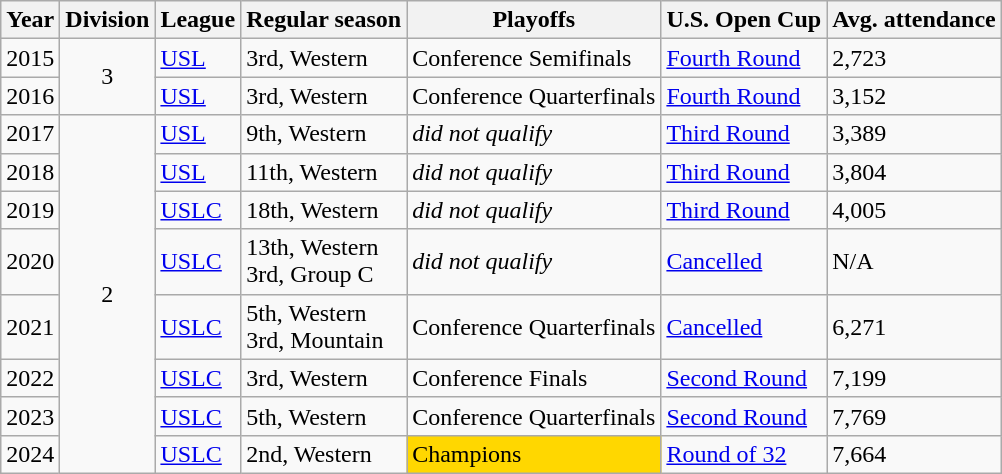<table class="wikitable">
<tr>
<th>Year</th>
<th>Division</th>
<th>League</th>
<th>Regular season</th>
<th>Playoffs</th>
<th>U.S. Open Cup</th>
<th>Avg. attendance</th>
</tr>
<tr>
<td>2015</td>
<td align=center rowspan=2>3</td>
<td><a href='#'>USL</a></td>
<td>3rd, Western</td>
<td>Conference Semifinals</td>
<td><a href='#'>Fourth Round</a></td>
<td>2,723</td>
</tr>
<tr>
<td>2016</td>
<td><a href='#'>USL</a></td>
<td>3rd, Western</td>
<td>Conference Quarterfinals</td>
<td><a href='#'>Fourth Round</a></td>
<td>3,152</td>
</tr>
<tr>
<td>2017</td>
<td align=center rowspan=8>2</td>
<td><a href='#'>USL</a></td>
<td>9th, Western</td>
<td><em>did not qualify</em></td>
<td><a href='#'>Third Round</a></td>
<td>3,389</td>
</tr>
<tr>
<td>2018</td>
<td><a href='#'>USL</a></td>
<td>11th, Western</td>
<td><em>did not qualify</em></td>
<td><a href='#'>Third Round</a></td>
<td>3,804</td>
</tr>
<tr>
<td>2019</td>
<td><a href='#'>USLC</a></td>
<td>18th, Western</td>
<td><em>did not qualify</em></td>
<td><a href='#'>Third Round</a></td>
<td>4,005</td>
</tr>
<tr>
<td>2020</td>
<td><a href='#'>USLC</a></td>
<td>13th, Western<br>3rd, Group C</td>
<td><em>did not qualify</em></td>
<td><a href='#'>Cancelled</a></td>
<td>N/A</td>
</tr>
<tr>
<td>2021</td>
<td><a href='#'>USLC</a></td>
<td>5th, Western<br>3rd, Mountain</td>
<td>Conference Quarterfinals</td>
<td><a href='#'>Cancelled</a></td>
<td>6,271</td>
</tr>
<tr>
<td>2022</td>
<td><a href='#'>USLC</a></td>
<td>3rd, Western</td>
<td>Conference Finals</td>
<td><a href='#'>Second Round</a></td>
<td>7,199</td>
</tr>
<tr>
<td>2023</td>
<td><a href='#'>USLC</a></td>
<td>5th, Western</td>
<td>Conference Quarterfinals</td>
<td><a href='#'>Second Round</a></td>
<td>7,769</td>
</tr>
<tr>
<td>2024</td>
<td><a href='#'>USLC</a></td>
<td>2nd, Western</td>
<td bgcolor=gold>Champions</td>
<td><a href='#'>Round of 32</a></td>
<td>7,664</td>
</tr>
</table>
